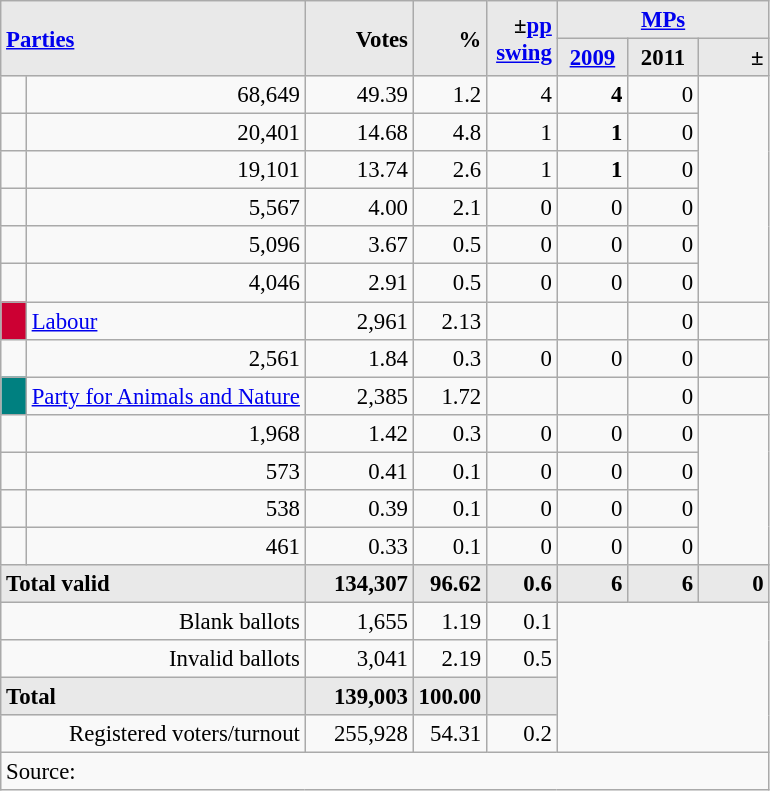<table class="wikitable" style="text-align:right; font-size:95%;">
<tr>
<th rowspan="2" colspan="2" style="background:#e9e9e9; text-align:left;" alignleft><a href='#'>Parties</a></th>
<th rowspan="2" style="background:#e9e9e9; text-align:right;">Votes</th>
<th rowspan="2" style="background:#e9e9e9; text-align:right;">%</th>
<th rowspan="2" style="background:#e9e9e9; text-align:right;">±<a href='#'>pp</a> <a href='#'>swing</a></th>
<th colspan="3" style="background:#e9e9e9; text-align:center;"><a href='#'>MPs</a></th>
</tr>
<tr style="background-color:#E9E9E9">
<th style="background-color:#E9E9E9;text-align:center;"><a href='#'>2009</a></th>
<th style="background-color:#E9E9E9;text-align:center;">2011</th>
<th style="background:#e9e9e9; text-align:right;">±</th>
</tr>
<tr>
<td></td>
<td>68,649</td>
<td>49.39</td>
<td>1.2</td>
<td>4</td>
<td><strong>4</strong></td>
<td>0</td>
</tr>
<tr>
<td></td>
<td>20,401</td>
<td>14.68</td>
<td>4.8</td>
<td>1</td>
<td><strong>1</strong></td>
<td>0</td>
</tr>
<tr>
<td></td>
<td>19,101</td>
<td>13.74</td>
<td>2.6</td>
<td>1</td>
<td><strong>1</strong></td>
<td>0</td>
</tr>
<tr>
<td></td>
<td>5,567</td>
<td>4.00</td>
<td>2.1</td>
<td>0</td>
<td>0</td>
<td>0</td>
</tr>
<tr>
<td></td>
<td>5,096</td>
<td>3.67</td>
<td>0.5</td>
<td>0</td>
<td>0</td>
<td>0</td>
</tr>
<tr>
<td></td>
<td>4,046</td>
<td>2.91</td>
<td>0.5</td>
<td>0</td>
<td>0</td>
<td>0</td>
</tr>
<tr>
<td style="width: 10px" bgcolor=#CC0033 align="center"></td>
<td align=left><a href='#'>Labour</a></td>
<td>2,961</td>
<td>2.13</td>
<td></td>
<td></td>
<td>0</td>
<td></td>
</tr>
<tr>
<td></td>
<td>2,561</td>
<td>1.84</td>
<td>0.3</td>
<td>0</td>
<td>0</td>
<td>0</td>
</tr>
<tr>
<td style="width: 10px" bgcolor="teal" align="center"></td>
<td align="left"><a href='#'>Party for Animals and Nature</a></td>
<td>2,385</td>
<td>1.72</td>
<td></td>
<td></td>
<td>0</td>
<td></td>
</tr>
<tr>
<td></td>
<td>1,968</td>
<td>1.42</td>
<td>0.3</td>
<td>0</td>
<td>0</td>
<td>0</td>
</tr>
<tr>
<td></td>
<td>573</td>
<td>0.41</td>
<td>0.1</td>
<td>0</td>
<td>0</td>
<td>0</td>
</tr>
<tr>
<td></td>
<td>538</td>
<td>0.39</td>
<td>0.1</td>
<td>0</td>
<td>0</td>
<td>0</td>
</tr>
<tr>
<td></td>
<td>461</td>
<td>0.33</td>
<td>0.1</td>
<td>0</td>
<td>0</td>
<td>0</td>
</tr>
<tr>
<td colspan=2 align=left style="background-color:#E9E9E9"><strong>Total valid</strong></td>
<td width="65" align="right" style="background-color:#E9E9E9"><strong>134,307</strong></td>
<td width="40" align="right" style="background-color:#E9E9E9"><strong>96.62</strong></td>
<td width="40" align="right" style="background-color:#E9E9E9"><strong>0.6</strong></td>
<td width="40" align="right" style="background-color:#E9E9E9"><strong>6</strong></td>
<td width="40" align="right" style="background-color:#E9E9E9"><strong>6</strong></td>
<td width="40" align="right" style="background-color:#E9E9E9"><strong>0</strong></td>
</tr>
<tr>
<td colspan=2>Blank ballots</td>
<td>1,655</td>
<td>1.19</td>
<td>0.1</td>
<td colspan=4 rowspan=4></td>
</tr>
<tr>
<td colspan=2>Invalid ballots</td>
<td>3,041</td>
<td>2.19</td>
<td>0.5</td>
</tr>
<tr>
<td colspan=2 align=left style="background-color:#E9E9E9"><strong>Total</strong></td>
<td width="50" align="right" style="background-color:#E9E9E9"><strong>139,003</strong></td>
<td width="40" align="right" style="background-color:#E9E9E9"><strong>100.00</strong></td>
<td width="40" align="right" style="background-color:#E9E9E9"></td>
</tr>
<tr>
<td colspan=2>Registered voters/turnout</td>
<td>255,928</td>
<td>54.31</td>
<td>0.2</td>
</tr>
<tr>
<td colspan=11 align=left>Source: </td>
</tr>
</table>
